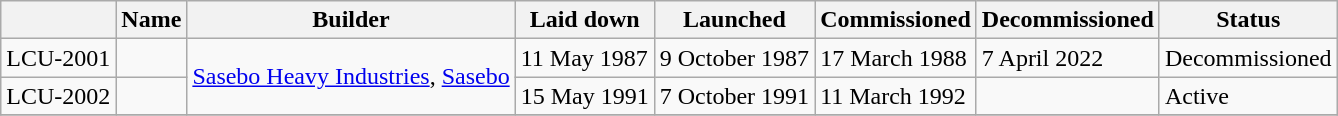<table class="wikitable">
<tr>
<th></th>
<th>Name</th>
<th>Builder</th>
<th>Laid down</th>
<th>Launched</th>
<th>Commissioned</th>
<th>Decommissioned</th>
<th>Status</th>
</tr>
<tr>
<td>LCU-2001</td>
<td></td>
<td rowspan="2" align="center"><a href='#'>Sasebo Heavy Industries</a>, <a href='#'>Sasebo</a></td>
<td>11 May 1987</td>
<td>9 October 1987</td>
<td>17 March 1988</td>
<td>7 April 2022</td>
<td>Decommissioned</td>
</tr>
<tr>
<td>LCU-2002</td>
<td></td>
<td>15 May 1991</td>
<td>7 October 1991</td>
<td>11 March 1992</td>
<td></td>
<td>Active</td>
</tr>
<tr>
</tr>
</table>
